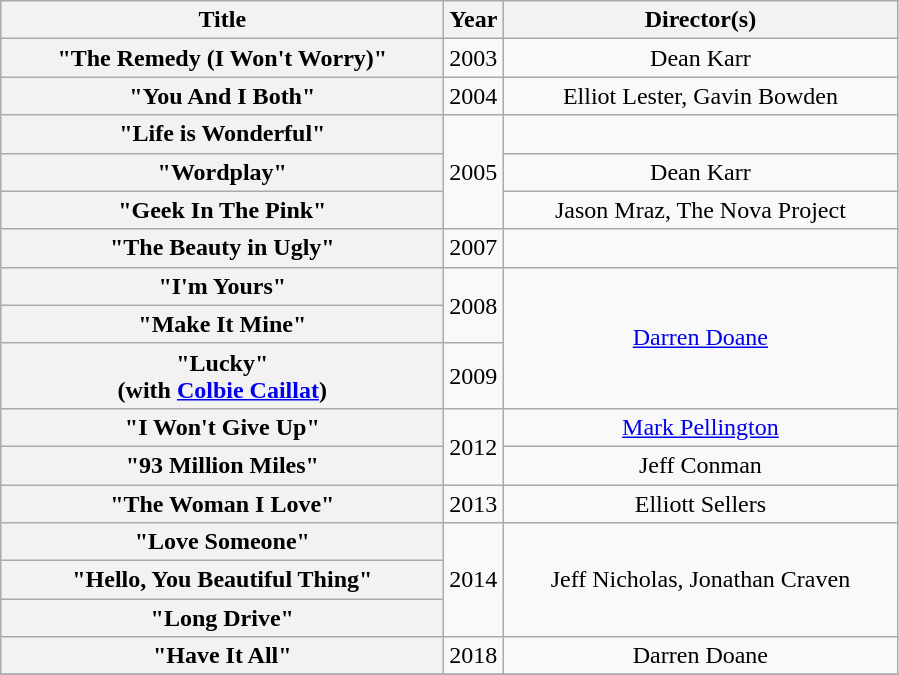<table class="wikitable plainrowheaders" style="text-align:center;">
<tr>
<th scope="col" style="width:18em;">Title</th>
<th scope="col">Year</th>
<th scope="col" style="width:16em;">Director(s)</th>
</tr>
<tr>
<th scope="row">"The Remedy (I Won't Worry)"</th>
<td>2003</td>
<td>Dean Karr</td>
</tr>
<tr>
<th scope="row">"You And I Both"</th>
<td>2004</td>
<td>Elliot Lester, Gavin Bowden</td>
</tr>
<tr>
<th scope="row">"Life is Wonderful"</th>
<td rowspan="3">2005</td>
<td></td>
</tr>
<tr>
<th scope="row">"Wordplay"</th>
<td>Dean Karr</td>
</tr>
<tr>
<th scope="row">"Geek In The Pink"</th>
<td>Jason Mraz, The Nova Project</td>
</tr>
<tr>
<th scope="row">"The Beauty in Ugly"</th>
<td rowspan="1">2007</td>
<td></td>
</tr>
<tr>
<th scope="row">"I'm Yours"</th>
<td rowspan="2">2008</td>
<td rowspan="3"><a href='#'>Darren Doane</a></td>
</tr>
<tr>
<th scope="row">"Make It Mine"</th>
</tr>
<tr>
<th scope="row">"Lucky"<br><span>(with <a href='#'>Colbie Caillat</a>)</span></th>
<td rowspan="1">2009</td>
</tr>
<tr>
<th scope="row">"I Won't Give Up"</th>
<td rowspan="2">2012</td>
<td><a href='#'>Mark Pellington</a></td>
</tr>
<tr>
<th scope="row">"93 Million Miles"</th>
<td>Jeff Conman</td>
</tr>
<tr>
<th scope="row">"The Woman I Love"</th>
<td rowspan="1">2013</td>
<td rowspan="1">Elliott Sellers</td>
</tr>
<tr>
<th scope="row">"Love Someone"</th>
<td rowspan="3">2014</td>
<td rowspan="3">Jeff Nicholas, Jonathan Craven</td>
</tr>
<tr>
<th scope="row">"Hello, You Beautiful Thing"</th>
</tr>
<tr>
<th scope="row">"Long Drive"</th>
</tr>
<tr>
<th scope="row">"Have It All"</th>
<td rowspan="1">2018</td>
<td rowspan="1">Darren Doane</td>
</tr>
<tr>
</tr>
</table>
